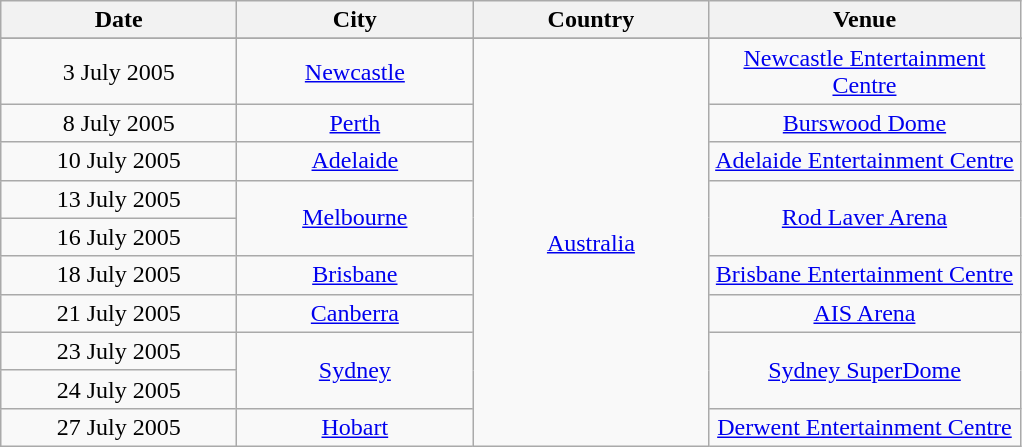<table class="wikitable" style="text-align:center;">
<tr>
<th width="150">Date</th>
<th width="150">City</th>
<th width="150">Country</th>
<th width="200">Venue</th>
</tr>
<tr bgcolor="#DDDDDD">
</tr>
<tr>
<td>3 July 2005</td>
<td><a href='#'>Newcastle</a></td>
<td rowspan=10><a href='#'>Australia</a></td>
<td><a href='#'>Newcastle Entertainment Centre</a></td>
</tr>
<tr>
<td>8 July 2005</td>
<td><a href='#'>Perth</a></td>
<td><a href='#'>Burswood Dome</a></td>
</tr>
<tr>
<td>10 July 2005</td>
<td><a href='#'>Adelaide</a></td>
<td><a href='#'>Adelaide Entertainment Centre</a></td>
</tr>
<tr>
<td>13 July 2005</td>
<td rowspan=2><a href='#'>Melbourne</a></td>
<td rowspan=2><a href='#'>Rod Laver Arena</a></td>
</tr>
<tr>
<td>16 July 2005</td>
</tr>
<tr>
<td>18 July 2005</td>
<td><a href='#'>Brisbane</a></td>
<td><a href='#'>Brisbane Entertainment Centre</a></td>
</tr>
<tr>
<td>21 July 2005</td>
<td><a href='#'>Canberra</a></td>
<td><a href='#'>AIS Arena</a></td>
</tr>
<tr>
<td>23 July 2005</td>
<td rowspan=2><a href='#'>Sydney</a></td>
<td rowspan=2><a href='#'>Sydney SuperDome</a></td>
</tr>
<tr>
<td>24 July 2005</td>
</tr>
<tr>
<td>27 July 2005</td>
<td><a href='#'>Hobart</a></td>
<td><a href='#'>Derwent Entertainment Centre</a></td>
</tr>
</table>
